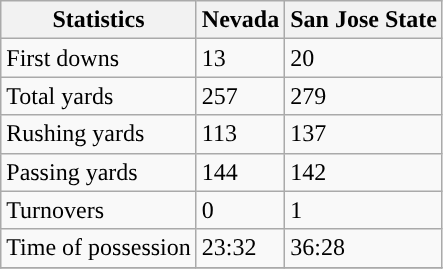<table class="wikitable">
<tr>
<th>Statistics</th>
<th>Nevada</th>
<th>San Jose State</th>
</tr>
<tr>
<td>First downs</td>
<td>13</td>
<td>20</td>
</tr>
<tr>
<td>Total yards</td>
<td>257</td>
<td>279</td>
</tr>
<tr>
<td>Rushing yards</td>
<td>113</td>
<td>137</td>
</tr>
<tr>
<td>Passing yards</td>
<td>144</td>
<td>142</td>
</tr>
<tr>
<td>Turnovers</td>
<td>0</td>
<td>1</td>
</tr>
<tr>
<td>Time of possession</td>
<td>23:32</td>
<td>36:28</td>
</tr>
<tr>
</tr>
</table>
